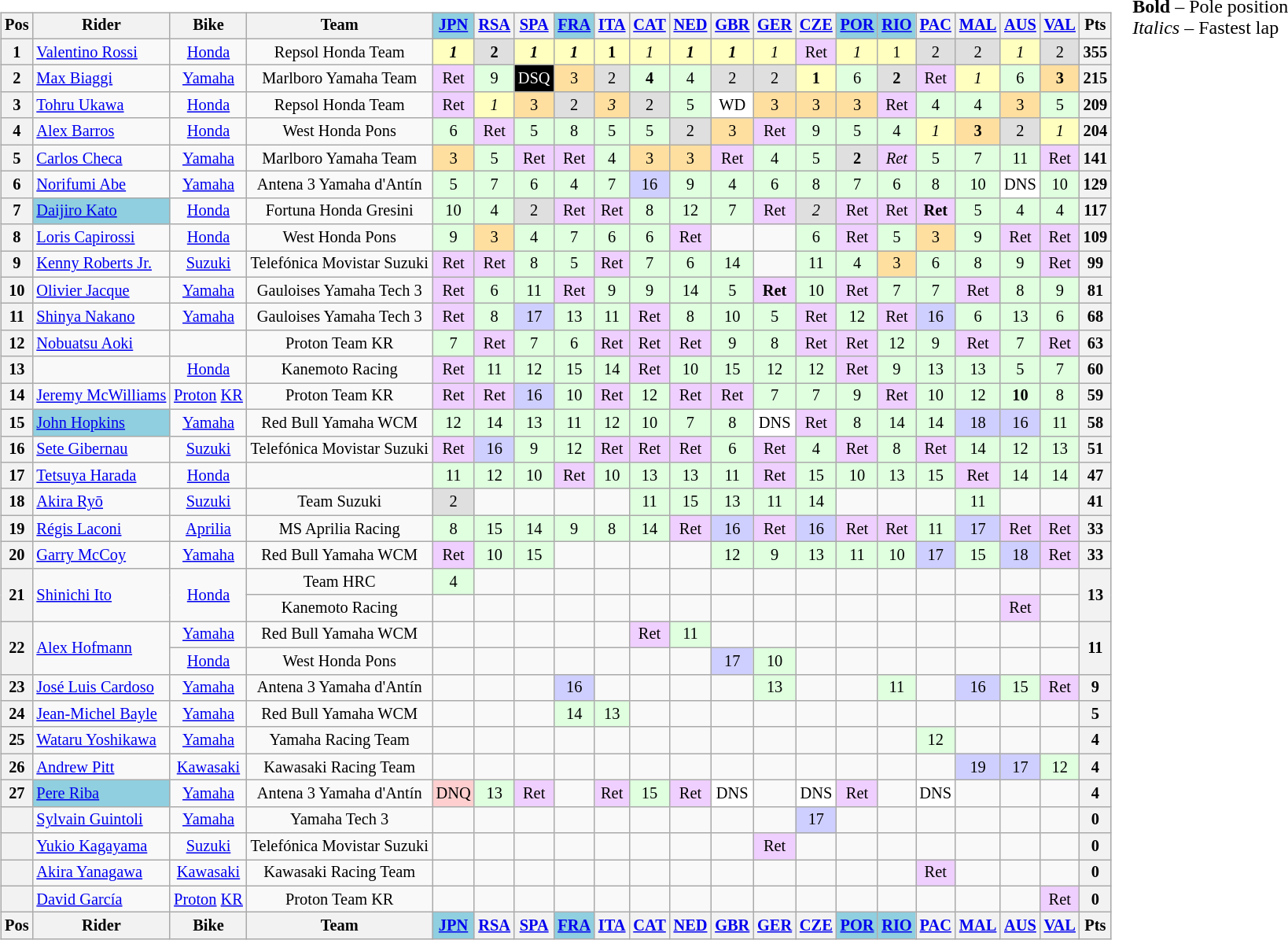<table>
<tr>
<td><br><table class="wikitable" style="font-size:85%; text-align:center">
<tr valign="top">
<th valign="middle" scope="col">Pos</th>
<th valign="middle" scope="col">Rider</th>
<th valign="middle" scope="col">Bike</th>
<th valign="middle" scope="col">Team</th>
<th scope="col" style="background:#8fcfdf"><a href='#'>JPN</a><br></th>
<th scope="col"><a href='#'>RSA</a><br></th>
<th scope="col"><a href='#'>SPA</a><br></th>
<th scope="col" style="background:#8fcfdf"><a href='#'>FRA</a><br></th>
<th scope="col"><a href='#'>ITA</a><br></th>
<th scope="col"><a href='#'>CAT</a><br></th>
<th scope="col"><a href='#'>NED</a><br></th>
<th scope="col"><a href='#'>GBR</a><br></th>
<th scope="col"><a href='#'>GER</a><br></th>
<th scope="col"><a href='#'>CZE</a><br></th>
<th scope="col" style="background:#8fcfdf"><a href='#'>POR</a><br></th>
<th scope="col" style="background:#8fcfdf"><a href='#'>RIO</a><br></th>
<th scope="col"><a href='#'>PAC</a><br></th>
<th scope="col"><a href='#'>MAL</a><br></th>
<th scope="col"><a href='#'>AUS</a><br></th>
<th scope="col"><a href='#'>VAL</a><br></th>
<th valign="middle" scope="col">Pts</th>
</tr>
<tr>
<th>1</th>
<td align="left"> <a href='#'>Valentino Rossi</a></td>
<td><a href='#'>Honda</a></td>
<td>Repsol Honda Team</td>
<td style="background:#ffffbf;"><strong><em>1</em></strong></td>
<td style="background:#dfdfdf;"><strong>2</strong></td>
<td style="background:#ffffbf;"><strong><em>1</em></strong></td>
<td style="background:#ffffbf;"><strong><em>1</em></strong></td>
<td style="background:#ffffbf;"><strong>1</strong></td>
<td style="background:#ffffbf;"><em>1</em></td>
<td style="background:#ffffbf;"><strong><em>1</em></strong></td>
<td style="background:#ffffbf;"><strong><em>1</em></strong></td>
<td style="background:#ffffbf;"><em>1</em></td>
<td style="background:#efcfff;">Ret</td>
<td style="background:#ffffbf;"><em>1</em></td>
<td style="background:#ffffbf;">1</td>
<td style="background:#dfdfdf;">2</td>
<td style="background:#dfdfdf;">2</td>
<td style="background:#ffffbf;"><em>1</em></td>
<td style="background:#dfdfdf;">2</td>
<th>355</th>
</tr>
<tr>
<th>2</th>
<td align="left"> <a href='#'>Max Biaggi</a></td>
<td><a href='#'>Yamaha</a></td>
<td>Marlboro Yamaha Team</td>
<td style="background:#efcfff;">Ret</td>
<td style="background:#dfffdf;">9</td>
<td style="background:#000000; color:white">DSQ</td>
<td style="background:#ffdf9f;">3</td>
<td style="background:#dfdfdf;">2</td>
<td style="background:#dfffdf;"><strong>4</strong></td>
<td style="background:#dfffdf;">4</td>
<td style="background:#dfdfdf;">2</td>
<td style="background:#dfdfdf;">2</td>
<td style="background:#ffffbf;"><strong>1</strong></td>
<td style="background:#dfffdf;">6</td>
<td style="background:#dfdfdf;"><strong>2</strong></td>
<td style="background:#efcfff;">Ret</td>
<td style="background:#ffffbf;"><em>1</em></td>
<td style="background:#dfffdf;">6</td>
<td style="background:#ffdf9f;"><strong>3</strong></td>
<th>215</th>
</tr>
<tr>
<th>3</th>
<td align="left"> <a href='#'>Tohru Ukawa</a></td>
<td><a href='#'>Honda</a></td>
<td>Repsol Honda Team</td>
<td style="background:#efcfff;">Ret</td>
<td style="background:#ffffbf;"><em>1</em></td>
<td style="background:#ffdf9f;">3</td>
<td style="background:#dfdfdf;">2</td>
<td style="background:#ffdf9f;"><em>3</em></td>
<td style="background:#dfdfdf;">2</td>
<td style="background:#dfffdf;">5</td>
<td style="background:#ffffff;">WD</td>
<td style="background:#ffdf9f;">3</td>
<td style="background:#ffdf9f;">3</td>
<td style="background:#ffdf9f;">3</td>
<td style="background:#efcfff;">Ret</td>
<td style="background:#dfffdf;">4</td>
<td style="background:#dfffdf;">4</td>
<td style="background:#ffdf9f;">3</td>
<td style="background:#dfffdf;">5</td>
<th>209</th>
</tr>
<tr>
<th>4</th>
<td align="left"> <a href='#'>Alex Barros</a></td>
<td><a href='#'>Honda</a></td>
<td>West Honda Pons</td>
<td style="background:#dfffdf;">6</td>
<td style="background:#efcfff;">Ret</td>
<td style="background:#dfffdf;">5</td>
<td style="background:#dfffdf;">8</td>
<td style="background:#dfffdf;">5</td>
<td style="background:#dfffdf;">5</td>
<td style="background:#dfdfdf;">2</td>
<td style="background:#ffdf9f;">3</td>
<td style="background:#efcfff;">Ret</td>
<td style="background:#dfffdf;">9</td>
<td style="background:#dfffdf;">5</td>
<td style="background:#dfffdf;">4</td>
<td style="background:#ffffbf;"><em>1</em></td>
<td style="background:#ffdf9f;"><strong>3</strong></td>
<td style="background:#dfdfdf;">2</td>
<td style="background:#ffffbf;"><em>1</em></td>
<th>204</th>
</tr>
<tr>
<th>5</th>
<td align="left"> <a href='#'>Carlos Checa</a></td>
<td><a href='#'>Yamaha</a></td>
<td>Marlboro Yamaha Team</td>
<td style="background:#ffdf9f;">3</td>
<td style="background:#dfffdf;">5</td>
<td style="background:#efcfff;">Ret</td>
<td style="background:#efcfff;">Ret</td>
<td style="background:#dfffdf;">4</td>
<td style="background:#ffdf9f;">3</td>
<td style="background:#ffdf9f;">3</td>
<td style="background:#efcfff;">Ret</td>
<td style="background:#dfffdf;">4</td>
<td style="background:#dfffdf;">5</td>
<td style="background:#dfdfdf;"><strong>2</strong></td>
<td style="background:#efcfff;"><em>Ret</em></td>
<td style="background:#dfffdf;">5</td>
<td style="background:#dfffdf;">7</td>
<td style="background:#dfffdf;">11</td>
<td style="background:#efcfff;">Ret</td>
<th>141</th>
</tr>
<tr>
<th>6</th>
<td align="left"> <a href='#'>Norifumi Abe</a></td>
<td><a href='#'>Yamaha</a></td>
<td>Antena 3 Yamaha d'Antín</td>
<td style="background:#dfffdf;">5</td>
<td style="background:#dfffdf;">7</td>
<td style="background:#dfffdf;">6</td>
<td style="background:#dfffdf;">4</td>
<td style="background:#dfffdf;">7</td>
<td style="background:#cfcfff;">16</td>
<td style="background:#dfffdf;">9</td>
<td style="background:#dfffdf;">4</td>
<td style="background:#dfffdf;">6</td>
<td style="background:#dfffdf;">8</td>
<td style="background:#dfffdf;">7</td>
<td style="background:#dfffdf;">6</td>
<td style="background:#dfffdf;">8</td>
<td style="background:#dfffdf;">10</td>
<td style="background:#ffffff;">DNS</td>
<td style="background:#dfffdf;">10</td>
<th>129</th>
</tr>
<tr>
<th>7</th>
<td align="left" style="background:#8fcfdf;"> <a href='#'>Daijiro Kato</a></td>
<td><a href='#'>Honda</a></td>
<td>Fortuna Honda Gresini</td>
<td style="background:#dfffdf;">10</td>
<td style="background:#dfffdf;">4</td>
<td style="background:#dfdfdf;">2</td>
<td style="background:#efcfff;">Ret</td>
<td style="background:#efcfff;">Ret</td>
<td style="background:#dfffdf;">8</td>
<td style="background:#dfffdf;">12</td>
<td style="background:#dfffdf;">7</td>
<td style="background:#efcfff;">Ret</td>
<td style="background:#dfdfdf;"><em>2</em></td>
<td style="background:#efcfff;">Ret</td>
<td style="background:#efcfff;">Ret</td>
<td style="background:#efcfff;"><strong>Ret</strong></td>
<td style="background:#dfffdf;">5</td>
<td style="background:#dfffdf;">4</td>
<td style="background:#dfffdf;">4</td>
<th>117</th>
</tr>
<tr>
<th>8</th>
<td align="left"> <a href='#'>Loris Capirossi</a></td>
<td><a href='#'>Honda</a></td>
<td>West Honda Pons</td>
<td style="background:#dfffdf;">9</td>
<td style="background:#ffdf9f;">3</td>
<td style="background:#dfffdf;">4</td>
<td style="background:#dfffdf;">7</td>
<td style="background:#dfffdf;">6</td>
<td style="background:#dfffdf;">6</td>
<td style="background:#efcfff;">Ret</td>
<td></td>
<td></td>
<td style="background:#dfffdf;">6</td>
<td style="background:#efcfff;">Ret</td>
<td style="background:#dfffdf;">5</td>
<td style="background:#ffdf9f;">3</td>
<td style="background:#dfffdf;">9</td>
<td style="background:#efcfff;">Ret</td>
<td style="background:#efcfff;">Ret</td>
<th>109</th>
</tr>
<tr>
<th>9</th>
<td align="left"> <a href='#'>Kenny Roberts Jr.</a></td>
<td><a href='#'>Suzuki</a></td>
<td>Telefónica Movistar Suzuki</td>
<td style="background:#efcfff;">Ret</td>
<td style="background:#efcfff;">Ret</td>
<td style="background:#dfffdf;">8</td>
<td style="background:#dfffdf;">5</td>
<td style="background:#efcfff;">Ret</td>
<td style="background:#dfffdf;">7</td>
<td style="background:#dfffdf;">6</td>
<td style="background:#dfffdf;">14</td>
<td></td>
<td style="background:#dfffdf;">11</td>
<td style="background:#dfffdf;">4</td>
<td style="background:#ffdf9f;">3</td>
<td style="background:#dfffdf;">6</td>
<td style="background:#dfffdf;">8</td>
<td style="background:#dfffdf;">9</td>
<td style="background:#efcfff;">Ret</td>
<th>99</th>
</tr>
<tr>
<th>10</th>
<td align="left"> <a href='#'>Olivier Jacque</a></td>
<td><a href='#'>Yamaha</a></td>
<td>Gauloises Yamaha Tech 3</td>
<td style="background:#efcfff;">Ret</td>
<td style="background:#dfffdf;">6</td>
<td style="background:#dfffdf;">11</td>
<td style="background:#efcfff;">Ret</td>
<td style="background:#dfffdf;">9</td>
<td style="background:#dfffdf;">9</td>
<td style="background:#dfffdf;">14</td>
<td style="background:#dfffdf;">5</td>
<td style="background:#efcfff;"><strong>Ret</strong></td>
<td style="background:#dfffdf;">10</td>
<td style="background:#efcfff;">Ret</td>
<td style="background:#dfffdf;">7</td>
<td style="background:#dfffdf;">7</td>
<td style="background:#efcfff;">Ret</td>
<td style="background:#dfffdf;">8</td>
<td style="background:#dfffdf;">9</td>
<th>81</th>
</tr>
<tr>
<th>11</th>
<td align="left"> <a href='#'>Shinya Nakano</a></td>
<td><a href='#'>Yamaha</a></td>
<td>Gauloises Yamaha Tech 3</td>
<td style="background:#efcfff;">Ret</td>
<td style="background:#dfffdf;">8</td>
<td style="background:#cfcfff;">17</td>
<td style="background:#dfffdf;">13</td>
<td style="background:#dfffdf;">11</td>
<td style="background:#efcfff;">Ret</td>
<td style="background:#dfffdf;">8</td>
<td style="background:#dfffdf;">10</td>
<td style="background:#dfffdf;">5</td>
<td style="background:#efcfff;">Ret</td>
<td style="background:#dfffdf;">12</td>
<td style="background:#efcfff;">Ret</td>
<td style="background:#cfcfff;">16</td>
<td style="background:#dfffdf;">6</td>
<td style="background:#dfffdf;">13</td>
<td style="background:#dfffdf;">6</td>
<th>68</th>
</tr>
<tr>
<th>12</th>
<td align="left"> <a href='#'>Nobuatsu Aoki</a></td>
<td></td>
<td>Proton Team KR</td>
<td style="background:#dfffdf;">7</td>
<td style="background:#efcfff;">Ret</td>
<td style="background:#dfffdf;">7</td>
<td style="background:#dfffdf;">6</td>
<td style="background:#efcfff;">Ret</td>
<td style="background:#efcfff;">Ret</td>
<td style="background:#efcfff;">Ret</td>
<td style="background:#dfffdf;">9</td>
<td style="background:#dfffdf;">8</td>
<td style="background:#efcfff;">Ret</td>
<td style="background:#efcfff;">Ret</td>
<td style="background:#dfffdf;">12</td>
<td style="background:#dfffdf;">9</td>
<td style="background:#efcfff;">Ret</td>
<td style="background:#dfffdf;">7</td>
<td style="background:#efcfff;">Ret</td>
<th>63</th>
</tr>
<tr>
<th>13</th>
<td align="left"></td>
<td><a href='#'>Honda</a></td>
<td>Kanemoto Racing</td>
<td style="background:#efcfff;">Ret</td>
<td style="background:#dfffdf;">11</td>
<td style="background:#dfffdf;">12</td>
<td style="background:#dfffdf;">15</td>
<td style="background:#dfffdf;">14</td>
<td style="background:#efcfff;">Ret</td>
<td style="background:#dfffdf;">10</td>
<td style="background:#dfffdf;">15</td>
<td style="background:#dfffdf;">12</td>
<td style="background:#dfffdf;">12</td>
<td style="background:#efcfff;">Ret</td>
<td style="background:#dfffdf;">9</td>
<td style="background:#dfffdf;">13</td>
<td style="background:#dfffdf;">13</td>
<td style="background:#dfffdf;">5</td>
<td style="background:#dfffdf;">7</td>
<th>60</th>
</tr>
<tr>
<th>14</th>
<td align="left"> <a href='#'>Jeremy McWilliams</a></td>
<td><a href='#'>Proton</a> <a href='#'>KR</a></td>
<td>Proton Team KR</td>
<td style="background:#efcfff;">Ret</td>
<td style="background:#efcfff;">Ret</td>
<td style="background:#cfcfff;">16</td>
<td style="background:#dfffdf;">10</td>
<td style="background:#efcfff;">Ret</td>
<td style="background:#dfffdf;">12</td>
<td style="background:#efcfff;">Ret</td>
<td style="background:#efcfff;">Ret</td>
<td style="background:#dfffdf;">7</td>
<td style="background:#dfffdf;">7</td>
<td style="background:#dfffdf;">9</td>
<td style="background:#efcfff;">Ret</td>
<td style="background:#dfffdf;">10</td>
<td style="background:#dfffdf;">12</td>
<td style="background:#dfffdf;"><strong>10</strong></td>
<td style="background:#dfffdf;">8</td>
<th>59</th>
</tr>
<tr>
<th>15</th>
<td align="left" style="background:#8fcfdf;"> <a href='#'>John Hopkins</a></td>
<td><a href='#'>Yamaha</a></td>
<td>Red Bull Yamaha WCM</td>
<td style="background:#dfffdf;">12</td>
<td style="background:#dfffdf;">14</td>
<td style="background:#dfffdf;">13</td>
<td style="background:#dfffdf;">11</td>
<td style="background:#dfffdf;">12</td>
<td style="background:#dfffdf;">10</td>
<td style="background:#dfffdf;">7</td>
<td style="background:#dfffdf;">8</td>
<td style="background:#ffffff;">DNS</td>
<td style="background:#efcfff;">Ret</td>
<td style="background:#dfffdf;">8</td>
<td style="background:#dfffdf;">14</td>
<td style="background:#dfffdf;">14</td>
<td style="background:#cfcfff;">18</td>
<td style="background:#cfcfff;">16</td>
<td style="background:#dfffdf;">11</td>
<th>58</th>
</tr>
<tr>
<th>16</th>
<td align="left"> <a href='#'>Sete Gibernau</a></td>
<td><a href='#'>Suzuki</a></td>
<td>Telefónica Movistar Suzuki</td>
<td style="background:#efcfff;">Ret</td>
<td style="background:#cfcfff;">16</td>
<td style="background:#dfffdf;">9</td>
<td style="background:#dfffdf;">12</td>
<td style="background:#efcfff;">Ret</td>
<td style="background:#efcfff;">Ret</td>
<td style="background:#efcfff;">Ret</td>
<td style="background:#dfffdf;">6</td>
<td style="background:#efcfff;">Ret</td>
<td style="background:#dfffdf;">4</td>
<td style="background:#efcfff;">Ret</td>
<td style="background:#dfffdf;">8</td>
<td style="background:#efcfff;">Ret</td>
<td style="background:#dfffdf;">14</td>
<td style="background:#dfffdf;">12</td>
<td style="background:#dfffdf;">13</td>
<th>51</th>
</tr>
<tr>
<th>17</th>
<td align="left"> <a href='#'>Tetsuya Harada</a></td>
<td><a href='#'>Honda</a></td>
<td></td>
<td style="background:#dfffdf;">11</td>
<td style="background:#dfffdf;">12</td>
<td style="background:#dfffdf;">10</td>
<td style="background:#efcfff;">Ret</td>
<td style="background:#dfffdf;">10</td>
<td style="background:#dfffdf;">13</td>
<td style="background:#dfffdf;">13</td>
<td style="background:#dfffdf;">11</td>
<td style="background:#efcfff;">Ret</td>
<td style="background:#dfffdf;">15</td>
<td style="background:#dfffdf;">10</td>
<td style="background:#dfffdf;">13</td>
<td style="background:#dfffdf;">15</td>
<td style="background:#efcfff;">Ret</td>
<td style="background:#dfffdf;">14</td>
<td style="background:#dfffdf;">14</td>
<th>47</th>
</tr>
<tr>
<th>18</th>
<td align="left"> <a href='#'>Akira Ryō</a></td>
<td><a href='#'>Suzuki</a></td>
<td>Team Suzuki</td>
<td style="background:#dfdfdf;">2</td>
<td></td>
<td></td>
<td></td>
<td></td>
<td style="background:#dfffdf;">11</td>
<td style="background:#dfffdf;">15</td>
<td style="background:#dfffdf;">13</td>
<td style="background:#dfffdf;">11</td>
<td style="background:#dfffdf;">14</td>
<td></td>
<td></td>
<td></td>
<td style="background:#dfffdf;">11</td>
<td></td>
<td></td>
<th>41</th>
</tr>
<tr>
<th>19</th>
<td align="left"> <a href='#'>Régis Laconi</a></td>
<td><a href='#'>Aprilia</a></td>
<td>MS Aprilia Racing</td>
<td style="background:#dfffdf;">8</td>
<td style="background:#dfffdf;">15</td>
<td style="background:#dfffdf;">14</td>
<td style="background:#dfffdf;">9</td>
<td style="background:#dfffdf;">8</td>
<td style="background:#dfffdf;">14</td>
<td style="background:#efcfff;">Ret</td>
<td style="background:#cfcfff;">16</td>
<td style="background:#efcfff;">Ret</td>
<td style="background:#cfcfff;">16</td>
<td style="background:#efcfff;">Ret</td>
<td style="background:#efcfff;">Ret</td>
<td style="background:#dfffdf;">11</td>
<td style="background:#cfcfff;">17</td>
<td style="background:#efcfff;">Ret</td>
<td style="background:#efcfff;">Ret</td>
<th>33</th>
</tr>
<tr>
<th>20</th>
<td align="left"> <a href='#'>Garry McCoy</a></td>
<td><a href='#'>Yamaha</a></td>
<td>Red Bull Yamaha WCM</td>
<td style="background:#efcfff;">Ret</td>
<td style="background:#dfffdf;">10</td>
<td style="background:#dfffdf;">15</td>
<td></td>
<td></td>
<td></td>
<td></td>
<td style="background:#dfffdf;">12</td>
<td style="background:#dfffdf;">9</td>
<td style="background:#dfffdf;">13</td>
<td style="background:#dfffdf;">11</td>
<td style="background:#dfffdf;">10</td>
<td style="background:#cfcfff;">17</td>
<td style="background:#dfffdf;">15</td>
<td style="background:#cfcfff;">18</td>
<td style="background:#efcfff;">Ret</td>
<th>33</th>
</tr>
<tr>
<th rowspan="2">21</th>
<td rowspan="2" align="left"> <a href='#'>Shinichi Ito</a></td>
<td rowspan="2"><a href='#'>Honda</a></td>
<td>Team HRC</td>
<td style="background:#dfffdf;">4</td>
<td></td>
<td></td>
<td></td>
<td></td>
<td></td>
<td></td>
<td></td>
<td></td>
<td></td>
<td></td>
<td></td>
<td></td>
<td></td>
<td></td>
<td></td>
<th rowspan="2">13</th>
</tr>
<tr>
<td>Kanemoto Racing</td>
<td></td>
<td></td>
<td></td>
<td></td>
<td></td>
<td></td>
<td></td>
<td></td>
<td></td>
<td></td>
<td></td>
<td></td>
<td></td>
<td></td>
<td style="background:#efcfff;">Ret</td>
<td></td>
</tr>
<tr>
<th rowspan="2">22</th>
<td align="left" rowspan="2"> <a href='#'>Alex Hofmann</a></td>
<td><a href='#'>Yamaha</a></td>
<td>Red Bull Yamaha WCM</td>
<td></td>
<td></td>
<td></td>
<td></td>
<td></td>
<td style="background:#efcfff;">Ret</td>
<td style="background:#dfffdf;">11</td>
<td></td>
<td></td>
<td></td>
<td></td>
<td></td>
<td></td>
<td></td>
<td></td>
<td></td>
<th rowspan="2">11</th>
</tr>
<tr>
<td><a href='#'>Honda</a></td>
<td>West Honda Pons</td>
<td></td>
<td></td>
<td></td>
<td></td>
<td></td>
<td></td>
<td></td>
<td style="background:#cfcfff;">17</td>
<td style="background:#dfffdf;">10</td>
<td></td>
<td></td>
<td></td>
<td></td>
<td></td>
<td></td>
<td></td>
</tr>
<tr>
<th>23</th>
<td align="left"> <a href='#'>José Luis Cardoso</a></td>
<td><a href='#'>Yamaha</a></td>
<td>Antena 3 Yamaha d'Antín</td>
<td></td>
<td></td>
<td></td>
<td style="background:#cfcfff;">16</td>
<td></td>
<td></td>
<td></td>
<td></td>
<td style="background:#dfffdf;">13</td>
<td></td>
<td></td>
<td style="background:#dfffdf;">11</td>
<td></td>
<td style="background:#cfcfff;">16</td>
<td style="background:#dfffdf;">15</td>
<td style="background:#efcfff;">Ret</td>
<th>9</th>
</tr>
<tr>
<th>24</th>
<td align="left"> <a href='#'>Jean-Michel Bayle</a></td>
<td><a href='#'>Yamaha</a></td>
<td>Red Bull Yamaha WCM</td>
<td></td>
<td></td>
<td></td>
<td style="background:#dfffdf;">14</td>
<td style="background:#dfffdf;">13</td>
<td></td>
<td></td>
<td></td>
<td></td>
<td></td>
<td></td>
<td></td>
<td></td>
<td></td>
<td></td>
<td></td>
<th>5</th>
</tr>
<tr>
<th>25</th>
<td align="left"> <a href='#'>Wataru Yoshikawa</a></td>
<td><a href='#'>Yamaha</a></td>
<td>Yamaha Racing Team</td>
<td></td>
<td></td>
<td></td>
<td></td>
<td></td>
<td></td>
<td></td>
<td></td>
<td></td>
<td></td>
<td></td>
<td></td>
<td style="background:#dfffdf;">12</td>
<td></td>
<td></td>
<td></td>
<th>4</th>
</tr>
<tr>
<th>26</th>
<td align="left"> <a href='#'>Andrew Pitt</a></td>
<td><a href='#'>Kawasaki</a></td>
<td>Kawasaki Racing Team</td>
<td></td>
<td></td>
<td></td>
<td></td>
<td></td>
<td></td>
<td></td>
<td></td>
<td></td>
<td></td>
<td></td>
<td></td>
<td></td>
<td style="background:#cfcfff;">19</td>
<td style="background:#cfcfff;">17</td>
<td style="background:#dfffdf;">12</td>
<th>4</th>
</tr>
<tr>
<th>27</th>
<td align="left" style="background:#8fcfdf;"> <a href='#'>Pere Riba</a></td>
<td><a href='#'>Yamaha</a></td>
<td>Antena 3 Yamaha d'Antín</td>
<td style="background:#ffcfcf;">DNQ</td>
<td style="background:#dfffdf;">13</td>
<td style="background:#efcfff;">Ret</td>
<td></td>
<td style="background:#efcfff;">Ret</td>
<td style="background:#dfffdf;">15</td>
<td style="background:#efcfff;">Ret</td>
<td style="background:#ffffff;">DNS</td>
<td></td>
<td style="background:#ffffff;">DNS</td>
<td style="background:#efcfff;">Ret</td>
<td></td>
<td style="background:#ffffff;">DNS</td>
<td></td>
<td></td>
<td></td>
<th>4</th>
</tr>
<tr>
<th></th>
<td align="left"> <a href='#'>Sylvain Guintoli</a></td>
<td><a href='#'>Yamaha</a></td>
<td>Yamaha Tech 3</td>
<td></td>
<td></td>
<td></td>
<td></td>
<td></td>
<td></td>
<td></td>
<td></td>
<td></td>
<td style="background:#cfcfff;">17</td>
<td></td>
<td></td>
<td></td>
<td></td>
<td></td>
<td></td>
<th>0</th>
</tr>
<tr>
<th></th>
<td align="left"> <a href='#'>Yukio Kagayama</a></td>
<td><a href='#'>Suzuki</a></td>
<td>Telefónica Movistar Suzuki</td>
<td></td>
<td></td>
<td></td>
<td></td>
<td></td>
<td></td>
<td></td>
<td></td>
<td style="background:#efcfff;">Ret</td>
<td></td>
<td></td>
<td></td>
<td></td>
<td></td>
<td></td>
<td></td>
<th>0</th>
</tr>
<tr>
<th></th>
<td align="left"> <a href='#'>Akira Yanagawa</a></td>
<td><a href='#'>Kawasaki</a></td>
<td>Kawasaki Racing Team</td>
<td></td>
<td></td>
<td></td>
<td></td>
<td></td>
<td></td>
<td></td>
<td></td>
<td></td>
<td></td>
<td></td>
<td></td>
<td style="background:#efcfff;">Ret</td>
<td></td>
<td></td>
<td></td>
<th>0</th>
</tr>
<tr>
<th></th>
<td align="left"> <a href='#'>David García</a></td>
<td><a href='#'>Proton</a> <a href='#'>KR</a></td>
<td>Proton Team KR</td>
<td></td>
<td></td>
<td></td>
<td></td>
<td></td>
<td></td>
<td></td>
<td></td>
<td></td>
<td></td>
<td></td>
<td></td>
<td></td>
<td></td>
<td></td>
<td style="background:#efcfff;">Ret</td>
<th>0</th>
</tr>
<tr valign="top">
<th valign="middle" scope="col">Pos</th>
<th valign="middle" scope="col">Rider</th>
<th valign="middle" scope="col">Bike</th>
<th valign="middle" scope="col">Team</th>
<th scope="col" style="background:#8fcfdf"><a href='#'>JPN</a><br></th>
<th scope="col"><a href='#'>RSA</a><br></th>
<th scope="col"><a href='#'>SPA</a><br></th>
<th scope="col" style="background:#8fcfdf"><a href='#'>FRA</a><br></th>
<th scope="col"><a href='#'>ITA</a><br></th>
<th scope="col"><a href='#'>CAT</a><br></th>
<th scope="col"><a href='#'>NED</a><br></th>
<th scope="col"><a href='#'>GBR</a><br></th>
<th scope="col"><a href='#'>GER</a><br></th>
<th scope="col"><a href='#'>CZE</a><br></th>
<th scope="col" style="background:#8fcfdf"><a href='#'>POR</a><br></th>
<th scope="col" style="background:#8fcfdf"><a href='#'>RIO</a><br></th>
<th scope="col"><a href='#'>PAC</a><br></th>
<th scope="col"><a href='#'>MAL</a><br></th>
<th scope="col"><a href='#'>AUS</a><br></th>
<th scope="col"><a href='#'>VAL</a><br></th>
<th valign="middle" scope="col">Pts</th>
</tr>
</table>
</td>
<td valign="top"><br>
<span><strong>Bold</strong> – Pole position<br><em>Italics</em> – Fastest lap</span></td>
</tr>
</table>
